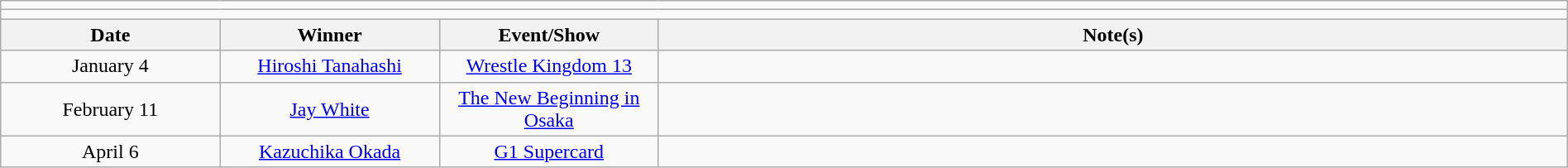<table class="wikitable" style="text-align:center; width:100%;">
<tr>
<td colspan="4"></td>
</tr>
<tr>
<td colspan="4"><strong></strong></td>
</tr>
<tr>
<th width=14%>Date</th>
<th width=14%>Winner</th>
<th width=14%>Event/Show</th>
<th width=58%>Note(s)</th>
</tr>
<tr>
<td>January 4</td>
<td><a href='#'>Hiroshi Tanahashi</a></td>
<td><a href='#'>Wrestle Kingdom 13</a></td>
<td></td>
</tr>
<tr>
<td>February 11</td>
<td><a href='#'>Jay White</a></td>
<td><a href='#'>The New Beginning in Osaka</a></td>
<td></td>
</tr>
<tr>
<td>April 6</td>
<td><a href='#'>Kazuchika Okada</a></td>
<td><a href='#'>G1 Supercard</a></td>
<td></td>
</tr>
</table>
